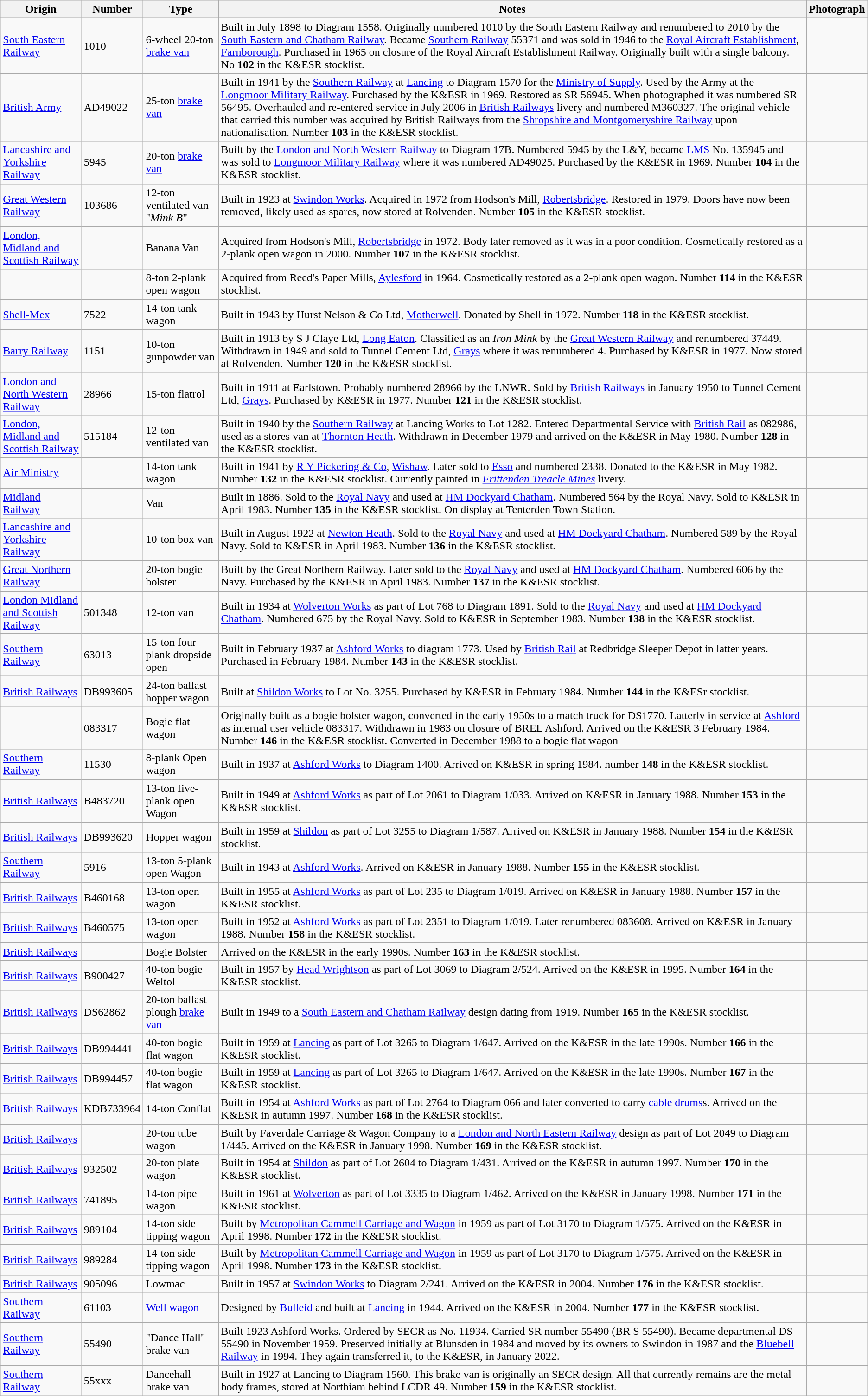<table class="wikitable">
<tr>
<th>Origin</th>
<th>Number</th>
<th>Type</th>
<th>Notes</th>
<th>Photograph</th>
</tr>
<tr>
<td><a href='#'>South Eastern Railway</a></td>
<td>1010</td>
<td>6-wheel 20-ton <a href='#'>brake van</a></td>
<td>Built in July 1898 to Diagram 1558. Originally numbered 1010 by the South Eastern Railway and renumbered to 2010 by the <a href='#'>South Eastern and Chatham Railway</a>. Became <a href='#'>Southern Railway</a> 55371 and was sold in 1946 to the <a href='#'>Royal Aircraft Establishment</a>, <a href='#'>Farnborough</a>. Purchased in 1965 on closure of the Royal Aircraft Establishment Railway. Originally built with a single balcony. No <strong>102</strong> in the K&ESR stocklist.</td>
<td></td>
</tr>
<tr>
<td><a href='#'>British Army</a></td>
<td>AD49022</td>
<td>25-ton <a href='#'>brake van</a></td>
<td>Built in 1941 by the <a href='#'>Southern Railway</a> at <a href='#'>Lancing</a> to Diagram 1570 for the <a href='#'>Ministry of Supply</a>. Used by the Army at the <a href='#'>Longmoor Military Railway</a>. Purchased by the K&ESR in 1969. Restored as SR 56945. When photographed it was numbered SR 56495.   Overhauled and re-entered service in July 2006 in <a href='#'>British Railways</a> livery and numbered M360327. The original vehicle that carried this number was acquired by British Railways from the <a href='#'>Shropshire and Montgomeryshire Railway</a> upon nationalisation. Number <strong>103</strong> in the K&ESR stocklist.</td>
<td></td>
</tr>
<tr>
<td><a href='#'>Lancashire and Yorkshire Railway</a></td>
<td>5945</td>
<td>20-ton <a href='#'>brake van</a></td>
<td>Built by the <a href='#'>London and North Western Railway</a> to Diagram 17B. Numbered 5945 by the L&Y, became <a href='#'>LMS</a> No. 135945 and was sold to <a href='#'>Longmoor Military Railway</a> where it was numbered AD49025. Purchased by the K&ESR in 1969. Number <strong>104</strong> in the K&ESR stocklist.</td>
<td></td>
</tr>
<tr>
<td><a href='#'>Great Western Railway</a></td>
<td>103686</td>
<td>12-ton ventilated van "<em>Mink B</em>"</td>
<td>Built in 1923 at <a href='#'>Swindon Works</a>. Acquired in 1972 from Hodson's Mill, <a href='#'>Robertsbridge</a>. Restored in 1979. Doors have now been removed, likely used as spares, now stored at Rolvenden. Number <strong>105</strong> in the K&ESR stocklist.</td>
<td></td>
</tr>
<tr>
<td><a href='#'>London, Midland and Scottish Railway</a></td>
<td></td>
<td>Banana Van</td>
<td>Acquired from Hodson's Mill, <a href='#'>Robertsbridge</a> in 1972. Body later removed as it was in a poor condition. Cosmetically restored as a 2-plank open wagon in 2000. Number <strong>107</strong> in the K&ESR stocklist.</td>
<td></td>
</tr>
<tr>
<td></td>
<td></td>
<td>8-ton 2-plank open wagon</td>
<td>Acquired from Reed's Paper Mills, <a href='#'>Aylesford</a> in 1964. Cosmetically restored as a 2-plank open wagon. Number <strong>114</strong> in the K&ESR stocklist.</td>
<td></td>
</tr>
<tr>
<td><a href='#'>Shell-Mex</a></td>
<td>7522</td>
<td>14-ton tank wagon</td>
<td>Built in 1943 by Hurst Nelson & Co Ltd, <a href='#'>Motherwell</a>. Donated by Shell in 1972. Number <strong>118</strong> in the K&ESR stocklist.</td>
<td></td>
</tr>
<tr>
<td><a href='#'>Barry Railway</a></td>
<td>1151</td>
<td>10-ton gunpowder van</td>
<td>Built in 1913 by S J Claye Ltd, <a href='#'>Long Eaton</a>. Classified as an <em>Iron Mink</em> by the <a href='#'>Great Western Railway</a> and renumbered 37449. Withdrawn in 1949 and sold to Tunnel Cement Ltd, <a href='#'>Grays</a> where it was renumbered 4. Purchased by K&ESR in 1977. Now stored at Rolvenden. Number <strong>120</strong> in the K&ESR stocklist.</td>
<td></td>
</tr>
<tr>
<td><a href='#'>London and North Western Railway</a></td>
<td>28966</td>
<td>15-ton flatrol</td>
<td>Built in 1911 at Earlstown. Probably numbered 28966 by the LNWR. Sold by <a href='#'>British Railways</a> in January 1950 to Tunnel Cement Ltd, <a href='#'>Grays</a>. Purchased by K&ESR in 1977. Number <strong>121</strong> in the K&ESR stocklist.</td>
<td></td>
</tr>
<tr>
<td><a href='#'>London, Midland and Scottish Railway</a></td>
<td>515184</td>
<td>12-ton ventilated van</td>
<td>Built in 1940 by the <a href='#'>Southern Railway</a> at Lancing Works to Lot 1282. Entered Departmental Service with <a href='#'>British Rail</a> as 082986, used as a stores van at <a href='#'>Thornton Heath</a>. Withdrawn in December 1979 and arrived on the K&ESR in May 1980. Number <strong>128</strong> in the K&ESR stocklist.</td>
<td></td>
</tr>
<tr>
<td><a href='#'>Air Ministry</a></td>
<td></td>
<td>14-ton tank wagon</td>
<td>Built in 1941 by <a href='#'>R Y Pickering & Co</a>, <a href='#'>Wishaw</a>. Later sold to <a href='#'>Esso</a> and numbered 2338. Donated to the K&ESR in May 1982. Number <strong>132</strong> in the K&ESR stocklist. Currently painted in <a href='#'><em>Frittenden Treacle Mines</em></a> livery.</td>
<td></td>
</tr>
<tr>
<td><a href='#'>Midland Railway</a></td>
<td></td>
<td>Van</td>
<td>Built in 1886. Sold to the <a href='#'>Royal Navy</a> and used at <a href='#'>HM Dockyard Chatham</a>. Numbered 564 by the Royal Navy. Sold to K&ESR in April 1983. Number <strong>135</strong> in the K&ESR stocklist. On display at Tenterden Town Station.</td>
<td></td>
</tr>
<tr>
<td><a href='#'>Lancashire and Yorkshire Railway</a></td>
<td></td>
<td>10-ton box van</td>
<td>Built in August 1922 at <a href='#'>Newton Heath</a>. Sold to the <a href='#'>Royal Navy</a> and used at <a href='#'>HM Dockyard Chatham</a>. Numbered 589 by the Royal Navy. Sold to K&ESR in April 1983. Number <strong>136</strong> in the K&ESR stocklist.</td>
<td></td>
</tr>
<tr>
<td><a href='#'>Great Northern Railway</a></td>
<td></td>
<td>20-ton bogie bolster</td>
<td>Built by the Great Northern Railway. Later sold to the <a href='#'>Royal Navy</a> and used at <a href='#'>HM Dockyard Chatham</a>. Numbered 606 by the Navy. Purchased by the K&ESR in April 1983. Number <strong>137</strong> in the K&ESR stocklist.</td>
<td></td>
</tr>
<tr>
<td><a href='#'>London Midland and Scottish Railway</a></td>
<td>501348</td>
<td>12-ton van</td>
<td>Built in 1934 at <a href='#'>Wolverton Works</a> as part of Lot 768 to Diagram 1891. Sold to the <a href='#'>Royal Navy</a> and used at <a href='#'>HM Dockyard Chatham</a>. Numbered 675 by the Royal Navy. Sold to K&ESR in September 1983. Number <strong>138</strong> in the K&ESR stocklist.</td>
<td></td>
</tr>
<tr>
<td><a href='#'>Southern Railway</a></td>
<td>63013</td>
<td>15-ton four-plank dropside open</td>
<td>Built in February 1937 at <a href='#'>Ashford Works</a> to diagram 1773. Used by <a href='#'>British Rail</a> at Redbridge Sleeper Depot in latter years. Purchased in February 1984. Number <strong>143</strong> in the K&ESR stocklist.</td>
<td></td>
</tr>
<tr>
<td><a href='#'>British Railways</a></td>
<td>DB993605</td>
<td>24-ton ballast hopper wagon</td>
<td>Built at <a href='#'>Shildon Works</a> to Lot No. 3255. Purchased by K&ESR in February 1984. Number <strong>144</strong> in the K&ESr stocklist.</td>
<td></td>
</tr>
<tr>
<td></td>
<td>083317</td>
<td>Bogie flat wagon</td>
<td>Originally built as a bogie bolster wagon, converted in the early 1950s to a match truck for DS1770. Latterly in service at <a href='#'>Ashford</a> as internal user vehicle 083317. Withdrawn in 1983 on closure of BREL Ashford. Arrived on the K&ESR 3 February 1984.  Number <strong>146</strong> in the K&ESR stocklist. Converted in December 1988 to a bogie flat wagon</td>
<td></td>
</tr>
<tr>
<td><a href='#'>Southern Railway</a></td>
<td>11530</td>
<td>8-plank Open wagon</td>
<td>Built in 1937 at <a href='#'>Ashford Works</a> to Diagram 1400. Arrived on K&ESR in spring 1984. number <strong>148</strong> in the K&ESR stocklist.</td>
<td></td>
</tr>
<tr>
<td><a href='#'>British Railways</a></td>
<td>B483720</td>
<td>13-ton five-plank open Wagon</td>
<td>Built in 1949 at <a href='#'>Ashford Works</a> as part of Lot 2061 to Diagram 1/033. Arrived on K&ESR in January 1988. Number <strong>153</strong> in the K&ESR stocklist.</td>
<td></td>
</tr>
<tr>
<td><a href='#'>British Railways</a></td>
<td>DB993620</td>
<td>Hopper wagon</td>
<td>Built in 1959 at <a href='#'>Shildon</a> as part of Lot 3255 to Diagram 1/587. Arrived on K&ESR in January 1988. Number <strong>154</strong> in the K&ESR stocklist.</td>
<td></td>
</tr>
<tr>
<td><a href='#'>Southern Railway</a></td>
<td>5916</td>
<td>13-ton 5-plank open Wagon</td>
<td>Built in 1943 at <a href='#'>Ashford Works</a>. Arrived on K&ESR in January 1988. Number <strong>155</strong> in the K&ESR stocklist.</td>
<td></td>
</tr>
<tr>
<td><a href='#'>British Railways</a></td>
<td>B460168</td>
<td>13-ton open wagon</td>
<td>Built in 1955 at <a href='#'>Ashford Works</a> as part of Lot 235 to Diagram 1/019. Arrived on K&ESR in January 1988. Number <strong>157</strong> in the K&ESR stocklist.</td>
<td></td>
</tr>
<tr>
<td><a href='#'>British Railways</a></td>
<td>B460575</td>
<td>13-ton open wagon</td>
<td>Built in 1952 at <a href='#'>Ashford Works</a> as part of Lot 2351 to Diagram 1/019. Later renumbered 083608. Arrived on K&ESR in January 1988. Number <strong>158</strong> in the K&ESR stocklist.</td>
<td></td>
</tr>
<tr>
<td><a href='#'>British Railways</a></td>
<td></td>
<td>Bogie Bolster</td>
<td>Arrived on the K&ESR in the early 1990s. Number <strong>163</strong> in the K&ESR stocklist.</td>
<td></td>
</tr>
<tr>
<td><a href='#'>British Railways</a></td>
<td>B900427</td>
<td>40-ton bogie Weltol</td>
<td>Built in 1957 by <a href='#'>Head Wrightson</a> as part of Lot 3069 to Diagram 2/524. Arrived on the K&ESR in 1995. Number <strong>164</strong> in the K&ESR stocklist.</td>
<td></td>
</tr>
<tr>
<td><a href='#'>British Railways</a></td>
<td>DS62862</td>
<td>20-ton ballast plough <a href='#'>brake van</a></td>
<td>Built in 1949 to a <a href='#'>South Eastern and Chatham Railway</a> design dating from 1919. Number <strong>165</strong> in the K&ESR stocklist.</td>
<td></td>
</tr>
<tr>
<td><a href='#'>British Railways</a></td>
<td>DB994441</td>
<td>40-ton bogie flat wagon</td>
<td>Built in 1959 at <a href='#'>Lancing</a> as part of Lot 3265 to Diagram 1/647. Arrived on the K&ESR in the late 1990s. Number <strong>166</strong> in the K&ESR stocklist.</td>
<td></td>
</tr>
<tr>
<td><a href='#'>British Railways</a></td>
<td>DB994457</td>
<td>40-ton bogie flat wagon</td>
<td>Built in 1959 at <a href='#'>Lancing</a> as part of Lot 3265 to Diagram 1/647. Arrived on the K&ESR in the late 1990s. Number <strong>167</strong> in the K&ESR stocklist.</td>
<td></td>
</tr>
<tr>
<td><a href='#'>British Railways</a></td>
<td>KDB733964</td>
<td>14-ton Conflat</td>
<td>Built in 1954 at <a href='#'>Ashford Works</a> as part of Lot 2764 to Diagram 066 and later converted to carry <a href='#'>cable drums</a>s. Arrived on the K&ESR in autumn 1997. Number <strong>168</strong> in the K&ESR stocklist.</td>
<td></td>
</tr>
<tr>
<td><a href='#'>British Railways</a></td>
<td></td>
<td>20-ton tube wagon</td>
<td>Built by Faverdale Carriage & Wagon Company to a <a href='#'>London and North Eastern Railway</a> design as part of Lot 2049 to Diagram 1/445. Arrived on the K&ESR in January 1998. Number <strong>169</strong> in the K&ESR stocklist.</td>
<td></td>
</tr>
<tr>
<td><a href='#'>British Railways</a></td>
<td>932502</td>
<td>20-ton plate wagon</td>
<td>Built in 1954 at <a href='#'>Shildon</a> as part of Lot 2604 to Diagram 1/431. Arrived on the K&ESR in autumn 1997. Number <strong>170</strong> in the K&ESR stocklist.</td>
<td></td>
</tr>
<tr>
<td><a href='#'>British Railways</a></td>
<td>741895</td>
<td>14-ton pipe wagon</td>
<td>Built in 1961 at <a href='#'>Wolverton</a> as part of Lot 3335 to Diagram 1/462. Arrived on the K&ESR in January 1998. Number <strong>171</strong> in the K&ESR stocklist.</td>
<td></td>
</tr>
<tr>
<td><a href='#'>British Railways</a></td>
<td>989104</td>
<td>14-ton side tipping wagon</td>
<td>Built by <a href='#'>Metropolitan Cammell Carriage and Wagon</a> in 1959 as part of Lot 3170 to Diagram 1/575. Arrived on the K&ESR in April 1998. Number <strong>172</strong> in the K&ESR stocklist.</td>
<td></td>
</tr>
<tr>
<td><a href='#'>British Railways</a></td>
<td>989284</td>
<td>14-ton side tipping wagon</td>
<td>Built by <a href='#'>Metropolitan Cammell Carriage and Wagon</a> in 1959 as part of Lot 3170 to Diagram 1/575. Arrived on the K&ESR in April 1998. Number <strong>173</strong> in the K&ESR stocklist.</td>
<td></td>
</tr>
<tr>
<td><a href='#'>British Railways</a></td>
<td>905096</td>
<td>Lowmac</td>
<td>Built in 1957 at <a href='#'>Swindon Works</a> to Diagram 2/241. Arrived on the K&ESR in 2004. Number <strong>176</strong> in the K&ESR stocklist.</td>
<td></td>
</tr>
<tr>
<td><a href='#'>Southern Railway</a></td>
<td>61103</td>
<td><a href='#'>Well wagon</a></td>
<td>Designed by <a href='#'>Bulleid</a> and built at <a href='#'>Lancing</a> in 1944. Arrived on the K&ESR in 2004. Number <strong>177</strong> in the K&ESR stocklist.</td>
<td></td>
</tr>
<tr>
<td><a href='#'>Southern Railway</a></td>
<td>55490</td>
<td>"Dance Hall" brake van</td>
<td>Built 1923 Ashford Works. Ordered by SECR as No. 11934. Carried SR number 55490 (BR S 55490). Became departmental DS 55490 in November 1959. Preserved initially at Blunsden in 1984 and moved by its owners to Swindon in 1987 and the <a href='#'>Bluebell Railway</a> in 1994.  They again transferred it, to the K&ESR, in January 2022.</td>
<td></td>
</tr>
<tr>
<td><a href='#'>Southern Railway</a></td>
<td>55xxx</td>
<td>Dancehall brake van</td>
<td>Built in 1927 at Lancing to Diagram 1560. This brake van is originally an SECR design. All that currently remains are the metal body frames, stored at Northiam behind LCDR 49. Number <strong>159</strong> in the K&ESR stocklist.</td>
<td></td>
</tr>
</table>
